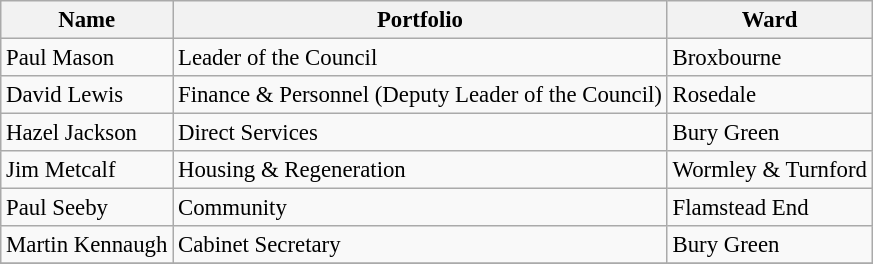<table class="wikitable" style="font-size: 95%;">
<tr>
<th>Name</th>
<th>Portfolio</th>
<th>Ward</th>
</tr>
<tr>
<td>Paul Mason</td>
<td>Leader of the Council</td>
<td>Broxbourne</td>
</tr>
<tr>
<td>David Lewis</td>
<td>Finance & Personnel (Deputy Leader of the Council)</td>
<td>Rosedale</td>
</tr>
<tr>
<td>Hazel Jackson</td>
<td>Direct Services</td>
<td>Bury Green</td>
</tr>
<tr>
<td>Jim Metcalf</td>
<td>Housing & Regeneration</td>
<td>Wormley & Turnford</td>
</tr>
<tr>
<td>Paul Seeby</td>
<td>Community</td>
<td>Flamstead End</td>
</tr>
<tr>
<td>Martin Kennaugh</td>
<td>Cabinet Secretary</td>
<td>Bury Green</td>
</tr>
<tr>
</tr>
</table>
